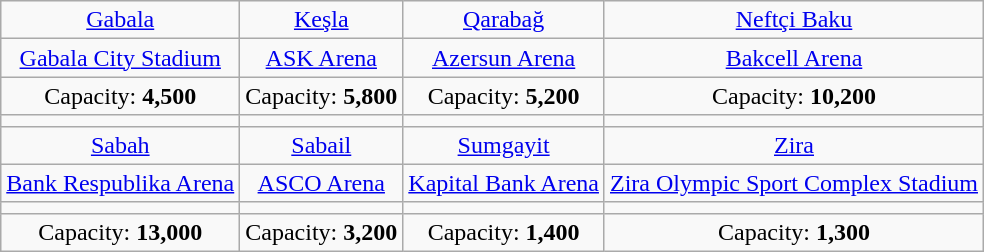<table class="wikitable" style="text-align:center">
<tr>
<td><a href='#'>Gabala</a></td>
<td><a href='#'>Keşla</a></td>
<td><a href='#'>Qarabağ</a></td>
<td><a href='#'>Neftçi Baku</a></td>
</tr>
<tr>
<td><a href='#'>Gabala City Stadium</a></td>
<td><a href='#'>ASK Arena</a></td>
<td><a href='#'>Azersun Arena</a></td>
<td><a href='#'>Bakcell Arena</a></td>
</tr>
<tr>
<td>Capacity: <strong>4,500</strong></td>
<td>Capacity: <strong>5,800</strong></td>
<td>Capacity: <strong>5,200</strong></td>
<td>Capacity: <strong>10,200</strong></td>
</tr>
<tr>
<td></td>
<td></td>
<td></td>
<td></td>
</tr>
<tr>
<td><a href='#'>Sabah</a></td>
<td><a href='#'>Sabail</a></td>
<td><a href='#'>Sumgayit</a></td>
<td><a href='#'>Zira</a></td>
</tr>
<tr>
<td><a href='#'>Bank Respublika Arena</a></td>
<td><a href='#'>ASCO Arena</a></td>
<td><a href='#'>Kapital Bank Arena</a></td>
<td><a href='#'>Zira Olympic Sport Complex Stadium</a></td>
</tr>
<tr>
<td></td>
<td></td>
<td></td>
<td></td>
</tr>
<tr>
<td>Capacity: <strong>13,000</strong></td>
<td>Capacity: <strong>3,200</strong></td>
<td>Capacity: <strong>1,400</strong></td>
<td>Capacity: <strong>1,300</strong></td>
</tr>
</table>
